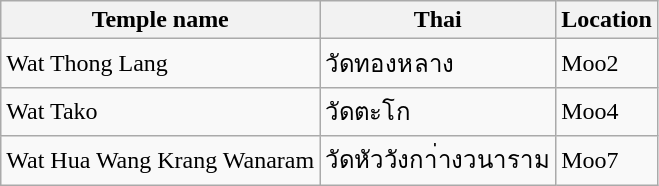<table class="wikitable">
<tr>
<th>Temple name</th>
<th>Thai</th>
<th>Location</th>
</tr>
<tr>
<td>Wat Thong Lang</td>
<td>วัดทองหลาง</td>
<td>Moo2</td>
</tr>
<tr>
<td>Wat Tako</td>
<td>วัดตะโก</td>
<td>Moo4</td>
</tr>
<tr>
<td>Wat Hua Wang Krang Wanaram</td>
<td>วัดหัววังกา่างวนาราม</td>
<td>Moo7</td>
</tr>
</table>
